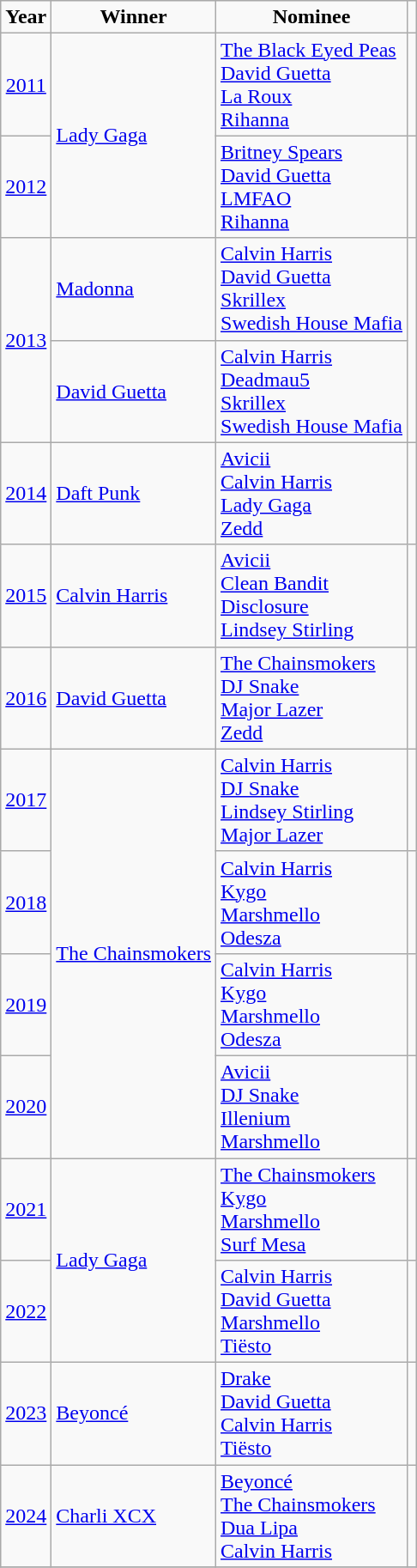<table class="wikitable sortable">
<tr>
<td align="center" rowspan="1"><strong>Year</strong></td>
<td align="center" rowspan="1"><strong>Winner</strong></td>
<td align="center" rowspan="1"><strong>Nominee</strong></td>
<td align="center" rowspan="1"><strong></strong></td>
</tr>
<tr>
<td align="center" rowspan="1"><a href='#'>2011</a></td>
<td rowspan="2"><a href='#'>Lady Gaga</a></td>
<td><a href='#'>The Black Eyed Peas</a><br><a href='#'>David Guetta</a><br><a href='#'>La Roux</a><br><a href='#'>Rihanna</a></td>
<td></td>
</tr>
<tr>
<td align="center" rowspan="1"><a href='#'>2012</a></td>
<td><a href='#'>Britney Spears</a><br><a href='#'>David Guetta</a><br><a href='#'>LMFAO</a><br><a href='#'>Rihanna</a></td>
<td></td>
</tr>
<tr>
<td align="center" rowspan="2"><a href='#'>2013</a></td>
<td><a href='#'>Madonna</a><br></td>
<td><a href='#'>Calvin Harris</a><br><a href='#'>David Guetta</a><br><a href='#'>Skrillex</a><br><a href='#'>Swedish House Mafia</a></td>
<td rowspan="2"></td>
</tr>
<tr>
<td><a href='#'>David Guetta</a><br></td>
<td><a href='#'>Calvin Harris</a><br><a href='#'>Deadmau5</a><br><a href='#'>Skrillex</a><br><a href='#'>Swedish House Mafia</a></td>
</tr>
<tr>
<td align="center" rowspan="1"><a href='#'>2014</a></td>
<td><a href='#'>Daft Punk</a></td>
<td><a href='#'>Avicii</a><br><a href='#'>Calvin Harris</a><br><a href='#'>Lady Gaga</a><br><a href='#'>Zedd</a></td>
<td></td>
</tr>
<tr>
<td align="center" rowspan="1"><a href='#'>2015</a></td>
<td><a href='#'>Calvin Harris</a></td>
<td><a href='#'>Avicii</a><br><a href='#'>Clean Bandit</a><br><a href='#'>Disclosure</a><br><a href='#'>Lindsey Stirling</a></td>
<td></td>
</tr>
<tr>
<td align="center" rowspan="1"><a href='#'>2016</a></td>
<td><a href='#'>David Guetta</a></td>
<td><a href='#'>The Chainsmokers</a><br><a href='#'>DJ Snake</a><br><a href='#'>Major Lazer</a><br><a href='#'>Zedd</a></td>
<td></td>
</tr>
<tr>
<td align="center" rowspan="1"><a href='#'>2017</a></td>
<td rowspan="4"><a href='#'>The Chainsmokers</a></td>
<td><a href='#'>Calvin Harris</a><br><a href='#'>DJ Snake</a><br><a href='#'>Lindsey Stirling</a><br><a href='#'>Major Lazer</a></td>
<td></td>
</tr>
<tr>
<td align="center" rowspan="1"><a href='#'>2018</a></td>
<td><a href='#'>Calvin Harris</a><br><a href='#'>Kygo</a><br><a href='#'>Marshmello</a><br><a href='#'>Odesza</a></td>
<td></td>
</tr>
<tr>
<td align="center" rowspan="1"><a href='#'>2019</a></td>
<td><a href='#'>Calvin Harris</a><br><a href='#'>Kygo</a><br><a href='#'>Marshmello</a> <br><a href='#'>Odesza</a></td>
<td></td>
</tr>
<tr>
<td align="center" rowspan="1"><a href='#'>2020</a></td>
<td><a href='#'>Avicii</a><br><a href='#'>DJ Snake</a><br><a href='#'>Illenium</a><br><a href='#'>Marshmello</a></td>
<td></td>
</tr>
<tr>
<td align="center" rowspan="1"><a href='#'>2021</a></td>
<td rowspan="2"><a href='#'>Lady Gaga</a></td>
<td><a href='#'>The Chainsmokers</a><br><a href='#'>Kygo</a><br><a href='#'>Marshmello</a><br><a href='#'>Surf Mesa</a></td>
<td></td>
</tr>
<tr>
<td align="center" rowspan="1"><a href='#'>2022</a></td>
<td><a href='#'>Calvin Harris</a><br><a href='#'>David Guetta</a><br><a href='#'>Marshmello</a><br><a href='#'>Tiësto</a></td>
<td></td>
</tr>
<tr>
<td align="center" rowspan="1"><a href='#'>2023</a></td>
<td><a href='#'>Beyoncé</a></td>
<td><a href='#'>Drake</a><br><a href='#'>David Guetta</a><br><a href='#'>Calvin Harris</a><br><a href='#'>Tiësto</a></td>
<td></td>
</tr>
<tr>
<td align="center" rowspan="1"><a href='#'>2024</a></td>
<td><a href='#'>Charli XCX</a></td>
<td><a href='#'>Beyoncé </a><br><a href='#'>The Chainsmokers</a><br><a href='#'>Dua Lipa</a><br><a href='#'>Calvin Harris</a></td>
<td></td>
</tr>
<tr>
</tr>
</table>
